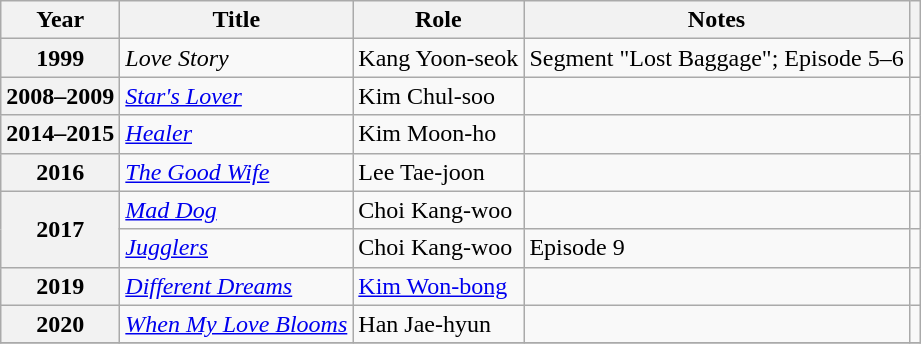<table class="wikitable plainrowheaders sortable">
<tr>
<th scope="col">Year</th>
<th scope="col">Title</th>
<th scope="col">Role</th>
<th scope="col" class="unsortable">Notes</th>
<th scope="col" class="unsortable"></th>
</tr>
<tr>
<th scope="row">1999</th>
<td><em>Love Story</em></td>
<td>Kang Yoon-seok</td>
<td>Segment "Lost Baggage"; Episode 5–6</td>
<td></td>
</tr>
<tr>
<th scope="row">2008–2009</th>
<td><em><a href='#'>Star's Lover</a></em></td>
<td>Kim Chul-soo</td>
<td></td>
<td></td>
</tr>
<tr>
<th scope="row">2014–2015</th>
<td><em><a href='#'>Healer</a></em></td>
<td>Kim Moon-ho</td>
<td></td>
<td></td>
</tr>
<tr>
<th scope="row">2016</th>
<td><em><a href='#'>The Good Wife</a></em></td>
<td>Lee Tae-joon</td>
<td></td>
<td></td>
</tr>
<tr>
<th scope="row" rowspan=2>2017</th>
<td><em><a href='#'>Mad Dog</a></em></td>
<td>Choi Kang-woo</td>
<td></td>
<td></td>
</tr>
<tr>
<td><em><a href='#'>Jugglers</a></em></td>
<td>Choi Kang-woo</td>
<td>Episode 9</td>
<td></td>
</tr>
<tr>
<th scope="row">2019</th>
<td><em><a href='#'>Different Dreams</a></em></td>
<td><a href='#'>Kim Won-bong</a></td>
<td></td>
<td></td>
</tr>
<tr>
<th scope="row">2020</th>
<td><em><a href='#'>When My Love Blooms</a></em></td>
<td>Han Jae-hyun</td>
<td></td>
<td></td>
</tr>
<tr>
</tr>
</table>
